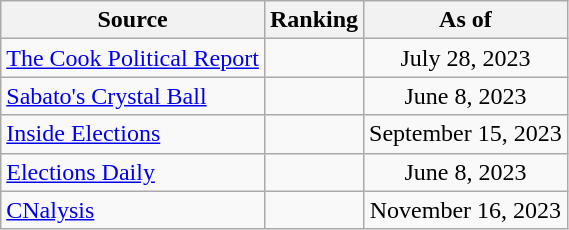<table class="wikitable" style="text-align:center">
<tr>
<th>Source</th>
<th>Ranking</th>
<th>As of</th>
</tr>
<tr>
<td align=left><a href='#'>The Cook Political Report</a></td>
<td></td>
<td>July 28, 2023</td>
</tr>
<tr>
<td align=left><a href='#'>Sabato's Crystal Ball</a></td>
<td></td>
<td>June 8, 2023</td>
</tr>
<tr>
<td align=left><a href='#'>Inside Elections</a></td>
<td></td>
<td>September 15, 2023</td>
</tr>
<tr>
<td align=left><a href='#'>Elections Daily</a></td>
<td></td>
<td>June 8, 2023</td>
</tr>
<tr>
<td align=left><a href='#'>CNalysis</a></td>
<td></td>
<td>November 16, 2023</td>
</tr>
</table>
